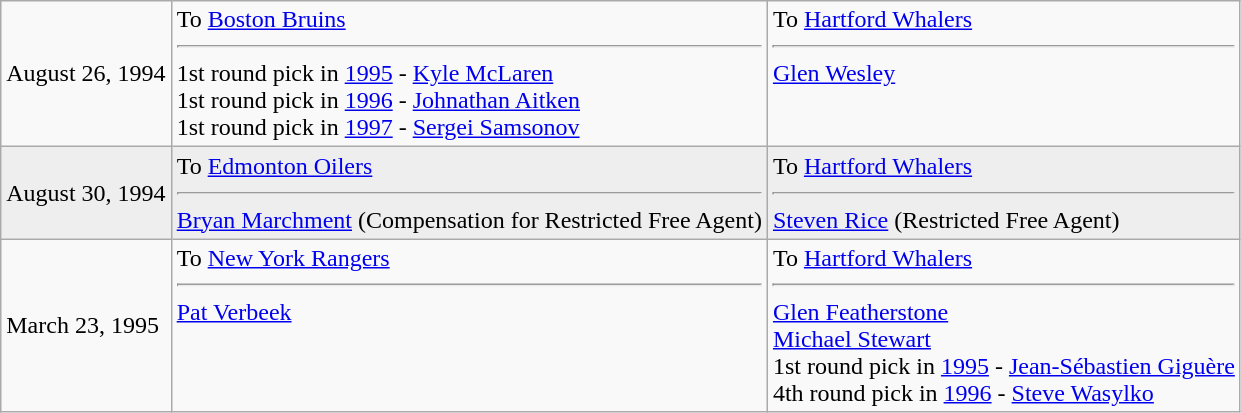<table class="wikitable">
<tr>
<td>August 26, 1994</td>
<td valign="top">To <a href='#'>Boston Bruins</a><hr>1st round pick in <a href='#'>1995</a> - <a href='#'>Kyle McLaren</a> <br> 1st round pick in <a href='#'>1996</a> - <a href='#'>Johnathan Aitken</a> <br> 1st round pick in <a href='#'>1997</a> - <a href='#'>Sergei Samsonov</a></td>
<td valign="top">To <a href='#'>Hartford Whalers</a><hr><a href='#'>Glen Wesley</a></td>
</tr>
<tr style="background:#eee;">
<td>August 30, 1994</td>
<td valign="top">To <a href='#'>Edmonton Oilers</a><hr><a href='#'>Bryan Marchment</a> (Compensation for Restricted Free Agent)</td>
<td valign="top">To <a href='#'>Hartford Whalers</a><hr><a href='#'>Steven Rice</a> (Restricted Free Agent)</td>
</tr>
<tr>
<td>March 23, 1995</td>
<td valign="top">To <a href='#'>New York Rangers</a><hr><a href='#'>Pat Verbeek</a></td>
<td valign="top">To <a href='#'>Hartford Whalers</a><hr><a href='#'>Glen Featherstone</a> <br> <a href='#'>Michael Stewart</a> <br> 1st round pick in <a href='#'>1995</a> - <a href='#'>Jean-Sébastien Giguère</a> <br> 4th round pick in <a href='#'>1996</a> - <a href='#'>Steve Wasylko</a></td>
</tr>
</table>
